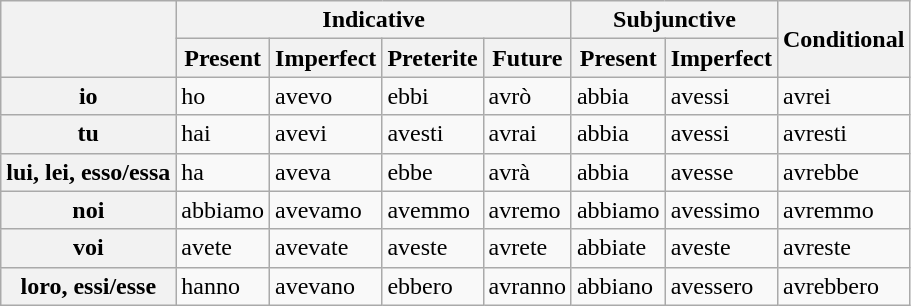<table class="wikitable collapsible autocollapse" border="1">
<tr>
<th rowspan="2"></th>
<th style="text-align: center;" colspan="4">Indicative</th>
<th style="text-align: center;" colspan="2">Subjunctive</th>
<th style="text-align: center;" rowspan="2">Conditional</th>
</tr>
<tr>
<th>Present</th>
<th>Imperfect</th>
<th>Preterite</th>
<th>Future</th>
<th>Present</th>
<th>Imperfect</th>
</tr>
<tr>
<th>io</th>
<td>ho</td>
<td>avevo</td>
<td>ebbi</td>
<td>avrò</td>
<td>abbia</td>
<td>avessi</td>
<td>avrei</td>
</tr>
<tr>
<th>tu</th>
<td>hai</td>
<td>avevi</td>
<td>avesti</td>
<td>avrai</td>
<td>abbia</td>
<td>avessi</td>
<td>avresti</td>
</tr>
<tr>
<th>lui, lei, esso/essa</th>
<td>ha</td>
<td>aveva</td>
<td>ebbe</td>
<td>avrà</td>
<td>abbia</td>
<td>avesse</td>
<td>avrebbe</td>
</tr>
<tr>
<th>noi</th>
<td>abbiamo</td>
<td>avevamo</td>
<td>avemmo</td>
<td>avremo</td>
<td>abbiamo</td>
<td>avessimo</td>
<td>avremmo</td>
</tr>
<tr>
<th>voi</th>
<td>avete</td>
<td>avevate</td>
<td>aveste</td>
<td>avrete</td>
<td>abbiate</td>
<td>aveste</td>
<td>avreste</td>
</tr>
<tr>
<th>loro, essi/esse</th>
<td>hanno</td>
<td>avevano</td>
<td>ebbero</td>
<td>avranno</td>
<td>abbiano</td>
<td>avessero</td>
<td>avrebbero</td>
</tr>
</table>
